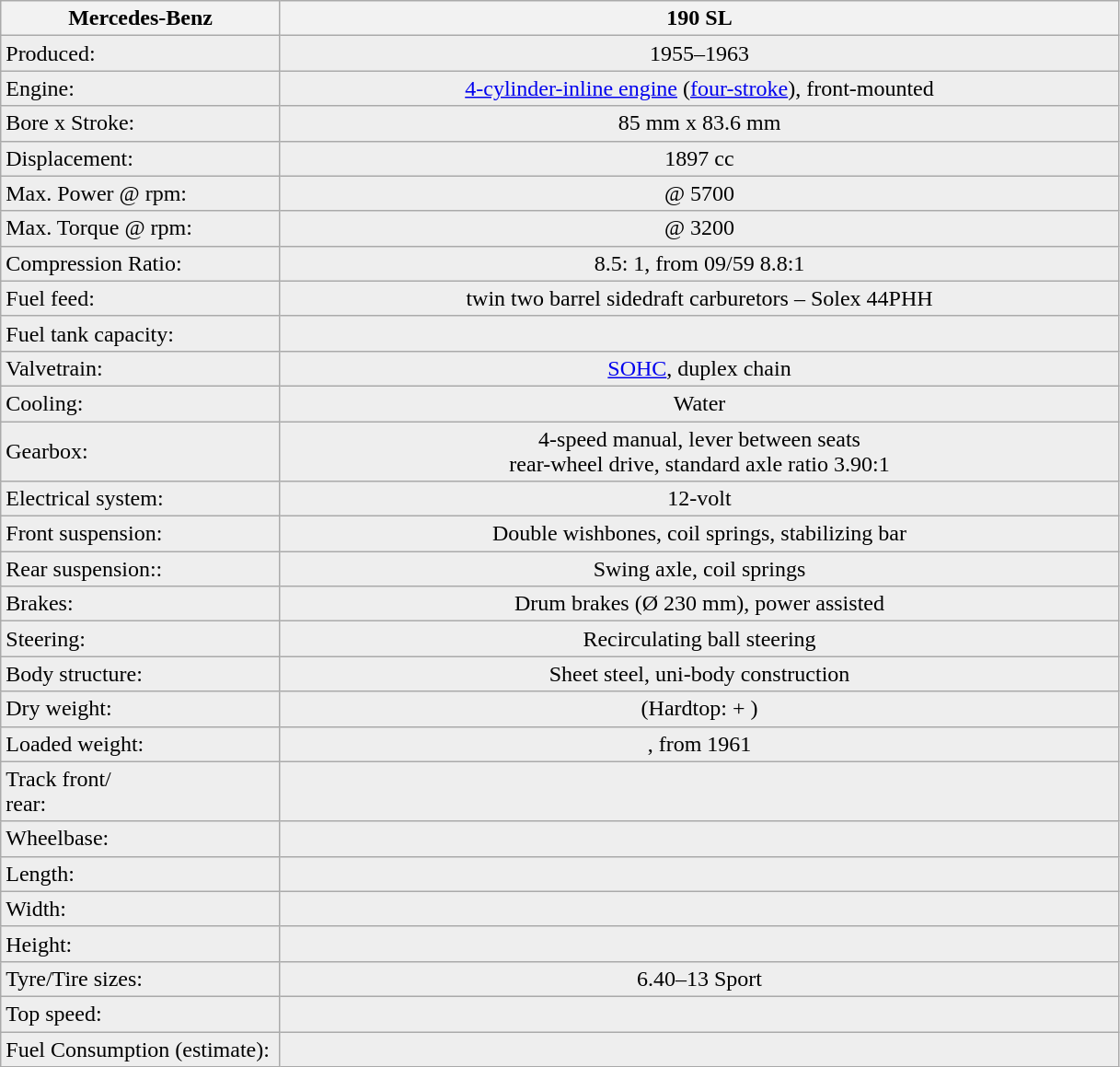<table class="wikitable">
<tr>
<th style="width:25%;">Mercedes-Benz</th>
<th style="width:75%;">190 SL</th>
</tr>
<tr style="background:#eee;">
<td>Produced: </td>
<td style="text-align:center;">1955–1963</td>
</tr>
<tr style="background:#eee;">
<td>Engine: </td>
<td style="text-align:center;"><a href='#'>4-cylinder-inline engine</a> (<a href='#'>four-stroke</a>), front-mounted</td>
</tr>
<tr style="background:#eee;">
<td>Bore x Stroke: </td>
<td style="text-align:center;">85 mm x 83.6 mm</td>
</tr>
<tr style="background:#eee;">
<td>Displacement: </td>
<td style="text-align:center;">1897 cc</td>
</tr>
<tr style="background:#eee;">
<td>Max. Power @ rpm: </td>
<td style="text-align:center;"> @ 5700</td>
</tr>
<tr style="background:#eee;">
<td>Max. Torque @ rpm: </td>
<td style="text-align:center;"> @ 3200</td>
</tr>
<tr style="background:#eee;">
<td>Compression Ratio: </td>
<td style="text-align:center;">8.5: 1, from 09/59 8.8:1</td>
</tr>
<tr style="background:#eee;">
<td>Fuel feed: </td>
<td style="text-align:center;">twin two barrel sidedraft carburetors – Solex 44PHH</td>
</tr>
<tr style="background:#eee;">
<td>Fuel tank capacity: </td>
<td style="text-align:center;"></td>
</tr>
<tr style="background:#eee;">
<td>Valvetrain: </td>
<td style="text-align:center;"><a href='#'>SOHC</a>, duplex chain</td>
</tr>
<tr style="background:#eee;">
<td>Cooling: </td>
<td style="text-align:center;">Water</td>
</tr>
<tr style="background:#eee;">
<td>Gearbox: </td>
<td style="text-align:center;">4-speed manual, lever between seats <br>  rear-wheel drive, standard axle ratio 3.90:1</td>
</tr>
<tr style="background:#eee;">
<td>Electrical system: </td>
<td style="text-align:center;">12-volt</td>
</tr>
<tr style="background:#eee;">
<td>Front suspension: </td>
<td style="text-align:center;">Double wishbones, coil springs, stabilizing bar</td>
</tr>
<tr style="background:#eee;">
<td>Rear suspension:: </td>
<td style="text-align:center;">Swing axle, coil springs</td>
</tr>
<tr style="background:#eee;">
<td>Brakes: </td>
<td style="text-align:center;">Drum brakes (Ø 230 mm), power assisted</td>
</tr>
<tr style="background:#eee;">
<td>Steering: </td>
<td style="text-align:center;">Recirculating ball steering</td>
</tr>
<tr style="background:#eee;">
<td>Body structure: </td>
<td style="text-align:center;">Sheet steel, uni-body construction</td>
</tr>
<tr style="background:#eee;">
<td>Dry weight: </td>
<td style="text-align:center;"> (Hardtop: + )</td>
</tr>
<tr style="background:#eee;">
<td>Loaded weight: </td>
<td style="text-align:center;">, from 1961 </td>
</tr>
<tr style="background:#eee;">
<td>Track front/<br>rear: </td>
<td style="text-align:center;"> </td>
</tr>
<tr style="background:#eee;">
<td>Wheelbase: </td>
<td style="text-align:center;"></td>
</tr>
<tr style="background:#eee;">
<td>Length: </td>
<td style="text-align:center;"></td>
</tr>
<tr style="background:#eee;">
<td>Width: </td>
<td style="text-align:center;"></td>
</tr>
<tr style="background:#eee;">
<td>Height: </td>
<td style="text-align:center;"></td>
</tr>
<tr style="background:#eee;">
<td>Tyre/Tire sizes: </td>
<td style="text-align:center;">6.40–13 Sport</td>
</tr>
<tr style="background:#eee;">
<td>Top speed: </td>
<td style="text-align:center;"></td>
</tr>
<tr style="background:#eee;">
<td>Fuel Consumption (estimate): </td>
<td style="text-align:center;"></td>
</tr>
</table>
